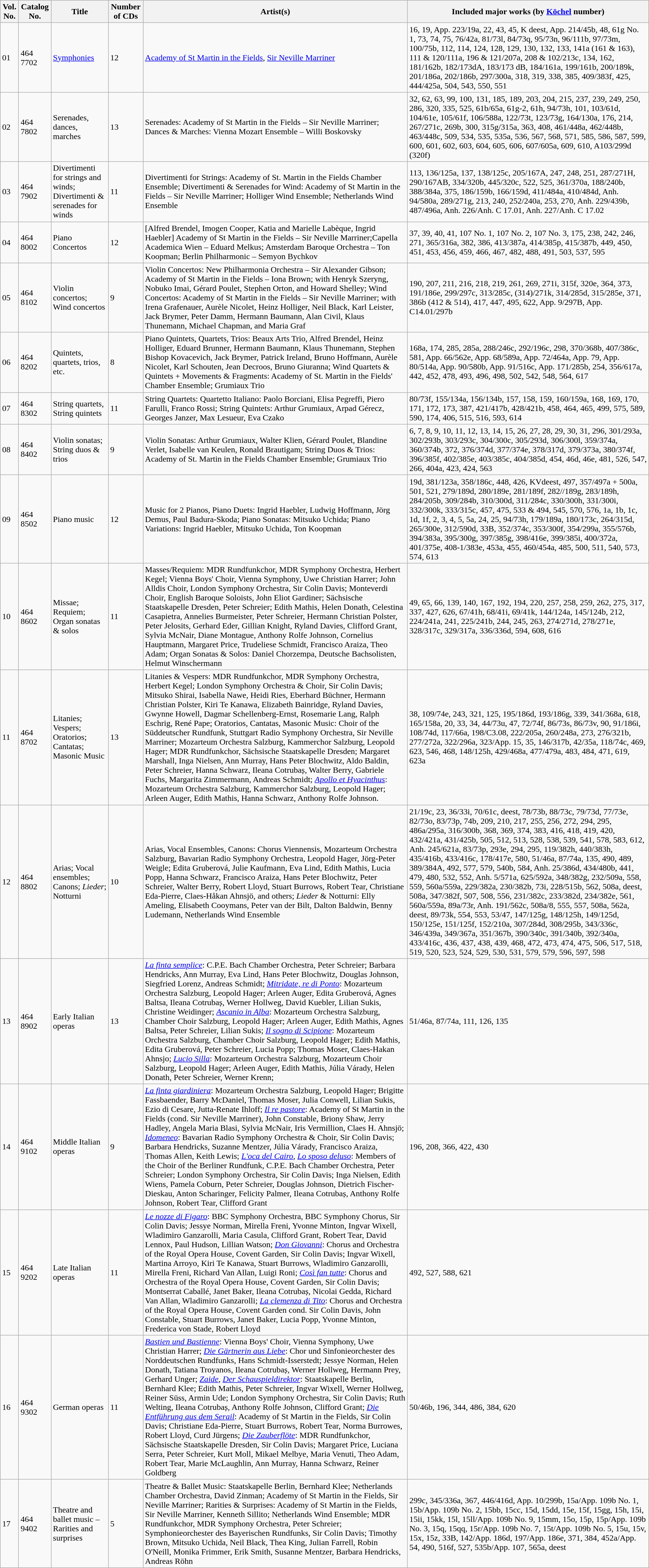<table class="wikitable sortable">
<tr>
<th>Vol. No.</th>
<th>Catalog No.</th>
<th>Title</th>
<th>Number of CDs</th>
<th>Artist(s)</th>
<th>Included major works (by <a href='#'>Köchel</a> number)</th>
</tr>
<tr>
<td>01</td>
<td>464 7702</td>
<td><a href='#'>Symphonies</a></td>
<td>12</td>
<td><a href='#'>Academy of St Martin in the Fields</a>, <a href='#'>Sir Neville Marriner</a></td>
<td>16, 19, App. 223/19a, 22, 43, 45, K deest, App. 214/45b, 48, 61g No. 1, 73, 74, 75, 76/42a, 81/73l, 84/73q, 95/73n, 96/111b, 97/73m, 100/75b, 112, 114, 124, 128, 129, 130, 132, 133, 141a (161 & 163), 111 & 120/111a, 196 & 121/207a, 208 & 102/213c, 134, 162, 181/162b, 182/173dA, 183/173 dB, 184/161a, 199/161b, 200/189k, 201/186a, 202/186b, 297/300a, 318, 319, 338, 385, 409/383f, 425, 444/425a, 504, 543, 550, 551</td>
</tr>
<tr>
<td>02</td>
<td>464 7802</td>
<td>Serenades, dances, marches</td>
<td>13</td>
<td>Serenades: Academy of St Martin in the Fields – Sir Neville Marriner; Dances & Marches: Vienna Mozart Ensemble – Willi Boskovsky</td>
<td>32, 62, 63, 99, 100, 131, 185, 189, 203, 204, 215, 237, 239, 249, 250, 286, 320, 335, 525, 61b/65a, 61g-2, 61h, 94/73h, 101, 103/61d, 104/61e, 105/61f, 106/588a, 122/73t, 123/73g, 164/130a, 176, 214, 267/271c, 269b, 300, 315g/315a, 363, 408, 461/448a, 462/448b, 463/448c, 509, 534, 535, 535a, 536, 567, 568, 571, 585, 586, 587, 599, 600, 601, 602, 603, 604, 605, 606, 607/605a, 609, 610, A103/299d (320f)</td>
</tr>
<tr>
<td>03</td>
<td>464 7902</td>
<td>Divertimenti for strings and winds; Divertimenti & serenades for winds</td>
<td>11</td>
<td>Divertimenti for Strings: Academy of St. Martin in the Fields Chamber Ensemble; Divertimenti & Serenades for Wind: Academy of St Martin in the Fields – Sir Neville Marriner; Holliger Wind Ensemble;  Netherlands Wind Ensemble</td>
<td>113, 136/125a, 137, 138/125c, 205/167A, 247, 248, 251, 287/271H, 290/167AB, 334/320b, 445/320c, 522, 525, 361/370a, 188/240b, 388/384a, 375, 186/159b, 166/159d, 411/484a, 410/484d, Anh. 94/580a, 289/271g, 213, 240, 252/240a, 253, 270, Anh. 229/439b, 487/496a, Anh. 226/Anh. C 17.01, Anh. 227/Anh. C 17.02</td>
</tr>
<tr>
<td>04</td>
<td>464 8002</td>
<td>Piano Concertos</td>
<td>12</td>
<td>[Alfred Brendel, Imogen Cooper, Katia and Marielle Labèque, Ingrid Haebler] Academy of St Martin in the Fields – Sir Neville Marriner;Capella Academica Wien – Eduard Melkus; Amsterdam Baroque Orchestra – Ton Koopman; Berlin Philharmonic – Semyon Bychkov</td>
<td>37, 39, 40, 41, 107 No. 1, 107 No. 2, 107 No. 3, 175, 238, 242, 246, 271, 365/316a, 382, 386, 413/387a, 414/385p, 415/387b, 449, 450, 451, 453, 456, 459, 466, 467, 482, 488, 491, 503, 537, 595</td>
</tr>
<tr>
<td>05</td>
<td>464 8102</td>
<td>Violin concertos; Wind concertos</td>
<td>9</td>
<td>Violin Concertos: New Philharmonia Orchestra – Sir Alexander Gibson; Academy of St Martin in the Fields – Iona Brown; with Henryk Szeryng, Nobuko Imai, Gérard Poulet, Stephen Orton, and Howard Shelley; Wind Concertos: Academy of St Martin in the Fields – Sir Neville Marriner; with Irena Grafenauer, Aurèle Nicolet, Heinz Holliger, Neil Black, Karl Leister, Jack Brymer, Peter Damm, Hermann Baumann, Alan Civil, Klaus Thunemann, Michael Chapman, and Maria Graf</td>
<td>190, 207, 211, 216, 218, 219, 261, 269, 271i, 315f, 320e, 364, 373, 191/186e, 299/297c, 313/285c, (314)/271k, 314/285d, 315/285e, 371, 386b (412 & 514), 417, 447, 495, 622, App. 9/297B, App. C14.01/297b</td>
</tr>
<tr>
<td>06</td>
<td>464 8202</td>
<td>Quintets, quartets, trios, etc.</td>
<td>8</td>
<td>Piano Quintets, Quartets, Trios: Beaux Arts Trio, Alfred Brendel, Heinz Holliger, Eduard Brunner, Hermann Baumann, Klaus Thunemann, Stephen Bishop Kovacevich, Jack Brymer, Patrick Ireland, Bruno Hoffmann, Aurèle Nicolet, Karl Schouten, Jean Decroos, Bruno Giuranna; Wind Quartets & Quintets + Movements & Fragments: Academy of St. Martin in the Fields' Chamber Ensemble; Grumiaux Trio</td>
<td>168a, 174, 285, 285a, 288/246c, 292/196c, 298, 370/368b, 407/386c, 581, App. 66/562e, App. 68/589a, App. 72/464a, App. 79, App. 80/514a, App. 90/580b, App. 91/516c, App. 171/285b, 254, 356/617a, 442, 452, 478, 493, 496, 498, 502, 542, 548, 564, 617</td>
</tr>
<tr>
<td>07</td>
<td>464 8302</td>
<td>String quartets, String quintets</td>
<td>11</td>
<td>String Quartets: Quartetto Italiano: Paolo Borciani, Elisa Pegreffi, Piero Farulli, Franco Rossi; String Quintets: Arthur Grumiaux, Arpad Gérecz, Georges Janzer, Max Lesueur, Eva Czako</td>
<td>80/73f, 155/134a, 156/134b, 157, 158, 159, 160/159a, 168, 169, 170, 171, 172, 173, 387, 421/417b, 428/421b, 458, 464, 465, 499, 575, 589, 590, 174, 406, 515, 516, 593, 614</td>
</tr>
<tr>
<td>08</td>
<td>464 8402</td>
<td>Violin sonatas; String duos & trios</td>
<td>9</td>
<td>Violin Sonatas: Arthur Grumiaux, Walter Klien, Gérard Poulet, Blandine Verlet, Isabelle van Keulen, Ronald Brautigam; String Duos & Trios: Academy of St. Martin in the Fields Chamber Ensemble; Grumiaux Trio</td>
<td>6, 7, 8, 9, 10, 11, 12, 13, 14, 15, 26, 27, 28, 29, 30, 31, 296, 301/293a, 302/293b, 303/293c, 304/300c, 305/293d, 306/300l, 359/374a, 360/374b, 372, 376/374d, 377/374e, 378/317d, 379/373a, 380/374f, 396/385f, 402/385e, 403/385c, 404/385d, 454, 46d, 46e, 481, 526, 547, 266, 404a, 423, 424, 563</td>
</tr>
<tr>
<td>09</td>
<td>464 8502</td>
<td>Piano music</td>
<td>12</td>
<td>Music for 2 Pianos, Piano Duets: Ingrid Haebler, Ludwig Hoffmann, Jörg Demus, Paul Badura-Skoda; Piano Sonatas: Mitsuko Uchida; Piano Variations: Ingrid Haebler, Mitsuko Uchida, Ton Koopman</td>
<td>19d, 381/123a, 358/186c, 448, 426, KVdeest, 497, 357/497a + 500a, 501, 521, 279/189d, 280/189e, 281/189f, 282//189g, 283/189h, 284/205b, 309/284b, 310/300d, 311/284c, 330/300h, 331/300i, 332/300k, 333/315c, 457, 475, 533 & 494, 545, 570, 576, 1a, 1b, 1c, 1d, 1f, 2, 3, 4, 5, 5a, 24, 25, 94/73h, 179/189a, 180/173c, 264/315d, 265/300e, 312/590d, 33B, 352/374c, 353/300f, 354/299a, 355/576b, 394/383a, 395/300g, 397/385g, 398/416e, 399/385i, 400/372a, 401/375e, 408-1/383e, 453a, 455, 460/454a, 485, 500, 511, 540, 573, 574, 613</td>
</tr>
<tr>
<td>10</td>
<td>464 8602</td>
<td>Missae; Requiem; Organ sonatas & solos</td>
<td>11</td>
<td>Masses/Requiem: MDR Rundfunkchor, MDR Symphony Orchestra, Herbert Kegel; Vienna Boys' Choir, Vienna Symphony, Uwe Christian Harrer; John Alldis Choir, London Symphony Orchestra, Sir Colin Davis; Monteverdi Choir, English Baroque Soloists, John Eliot Gardiner; Sächsische Staatskapelle Dresden, Peter Schreier; Edith Mathis, Helen Donath, Celestina Casapietra, Annelies Burmeister, Peter Schreier, Hermann Christian Polster, Peter Jelosits, Gerhard Eder, Gillian Knight, Ryland Davies, Clifford Grant, Sylvia McNair, Diane Montague, Anthony Rolfe Johnson, Cornelius Hauptmann, Margaret Price, Trudeliese Schmidt, Francisco Araiza, Theo Adam; Organ Sonatas & Solos: Daniel Chorzempa, Deutsche Bachsolisten, Helmut Winschermann</td>
<td>49, 65, 66, 139, 140, 167, 192, 194, 220, 257, 258, 259, 262, 275, 317, 337, 427, 626, 67/41h, 68/41i, 69/41k, 144/124a, 145/124b, 212, 224/241a, 241, 225/241b, 244, 245, 263, 274/271d, 278/271e, 328/317c, 329/317a, 336/336d, 594, 608, 616</td>
</tr>
<tr>
<td>11</td>
<td>464 8702</td>
<td>Litanies; Vespers; Oratorios; Cantatas; Masonic Music</td>
<td>13</td>
<td>Litanies & Vespers: MDR Rundfunkchor, MDR Symphony Orchestra, Herbert Kegel; London Symphony Orchestra & Choir, Sir Colin Davis; Mitsuko Shirai, Isabella Nawe, Heidi Ries, Eberhard Büchner, Hermann Christian Polster, Kiri Te Kanawa, Elizabeth Bainridge, Ryland Davies, Gwynne Howell, Dagmar Schellenberg-Ernst, Rosemarie Lang, Ralph Eschrig, René Pape; Oratorios, Cantatas, Masonic Music: Choir of the Süddeutscher Rundfunk, Stuttgart Radio Symphony Orchestra, Sir Neville Marriner; Mozarteum Orchestra Salzburg, Kammerchor Salzburg, Leopold Hager; MDR Rundfunkchor, Sächsische Staatskapelle Dresden; Margaret Marshall, Inga Nielsen, Ann Murray, Hans Peter Blochwitz, Aldo Baldin, Peter Schreier, Hanna Schwarz, Ileana Cotrubaș, Walter Berry, Gabriele Fuchs, Margarita Zimmermann, Andreas Schmidt; <em><a href='#'>Apollo et Hyacinthus</a></em>: Mozarteum Orchestra Salzburg, Kammerchor Salzburg, Leopold Hager; Arleen Auger, Edith Mathis, Hanna Schwarz, Anthony Rolfe Johnson.</td>
<td>38, 109/74e, 243, 321, 125, 195/186d, 193/186g, 339, 341/368a, 618, 165/158a, 20, 33, 34, 44/73u, 47, 72/74f, 86/73s, 86/73v, 90, 91/186i, 108/74d, 117/66a, 198/C3.08, 222/205a, 260/248a, 273, 276/321b, 277/272a, 322/296a, 323/App. 15, 35, 146/317b, 42/35a, 118/74c, 469, 623, 546, 468, 148/125h, 429/468a, 477/479a, 483, 484, 471, 619, 623a</td>
</tr>
<tr>
<td>12</td>
<td>464 8802</td>
<td>Arias; Vocal ensembles; Canons; <em>Lieder</em>; Notturni</td>
<td>10</td>
<td>Arias, Vocal Ensembles, Canons: Chorus Viennensis, Mozarteum Orchestra Salzburg, Bavarian Radio Symphony Orchestra, Leopold Hager, Jörg-Peter Weigle; Edita Gruberová, Julie Kaufmann, Eva Lind, Edith Mathis, Lucia Popp, Hanna Schwarz, Francisco Araiza, Hans Peter Blochwitz, Peter Schreier, Walter Berry, Robert Lloyd, Stuart Burrows, Robert Tear, Christiane Eda-Pierre, Claes-Håkan Ahnsjö, and others; <em>Lieder</em> & Notturni: Elly Ameling, Elisabeth Cooymans, Peter van der Bilt, Dalton Baldwin, Benny Ludemann, Netherlands Wind Ensemble</td>
<td>21/19c, 23, 36/33i, 70/61c, deest, 78/73b, 88/73c, 79/73d, 77/73e, 82/73o, 83/73p, 74b, 209, 210, 217, 255, 256, 272, 294, 295, 486a/295a, 316/300b, 368, 369, 374, 383, 416, 418, 419, 420, 432/421a, 431/425b, 505, 512, 513, 528, 538, 539, 541, 578, 583, 612, Anh. 245/621a, 83/73p, 293e, 294, 295, 119/382h, 440/383h, 435/416b, 433/416c, 178/417e, 580, 51/46a, 87/74a, 135, 490, 489, 389/384A, 492, 577, 579, 540b, 584, Anh. 25/386d, 434/480b, 441, 479, 480, 532, 552, Anh. 5/571a, 625/592a, 348/382g, 232/509a, 558, 559, 560a/559a, 229/382a, 230/382b, 73i, 228/515b, 562, 508a, deest, 508a, 347/382f, 507, 508, 556, 231/382c, 233/382d, 234/382e, 561, 560a/559a, 89a/73r, Anh. 191/562c, 508a/8, 555, 557, 508a, 562a, deest, 89/73k, 554, 553, 53/47, 147/125g, 148/125h, 149/125d, 150/125e, 151/125f, 152/210a, 307/284d, 308/295b, 343/336c, 346/439a, 349/367a, 351/367b, 390/340c, 391/340b, 392/340a, 433/416c, 436, 437, 438, 439, 468, 472, 473, 474, 475, 506, 517, 518, 519, 520, 523, 524, 529, 530, 531, 579, 579, 596, 597, 598</td>
</tr>
<tr>
<td>13</td>
<td>464 8902</td>
<td>Early Italian operas</td>
<td>13</td>
<td><em><a href='#'>La finta semplice</a></em>: C.P.E. Bach Chamber Orchestra, Peter Schreier; Barbara Hendricks, Ann Murray, Eva Lind, Hans Peter Blochwitz, Douglas Johnson, Siegfried Lorenz, Andreas Schmidt; <em><a href='#'>Mitridate, re di Ponto</a></em>: Mozarteum Orchestra Salzburg, Leopold Hager; Arleen Auger, Edita Gruberová, Agnes Baltsa, Ileana Cotrubaș, Werner Hollweg, David Kuebler, Lilian Sukis, Christine Weidinger; <em><a href='#'>Ascanio in Alba</a></em>: Mozarteum Orchestra Salzburg, Chamber Choir Salzburg, Leopold Hager; Arleen Auger, Edith Mathis, Agnes Baltsa, Peter Schreier, Lilian Sukis; <em><a href='#'>Il sogno di Scipione</a></em>: Mozarteum Orchestra Salzburg, Chamber Choir Salzburg, Leopold Hager; Edith Mathis, Edita Gruberová, Peter Schreier, Lucia Popp; Thomas Moser, Claes-Hakan Ahnsjo; <em><a href='#'>Lucio Silla</a></em>: Mozarteum Orchestra Salzburg, Mozarteum Choir Salzburg, Leopold Hager; Arleen Auger, Edith Mathis, Júlia Várady, Helen Donath, Peter Schreier, Werner Krenn;</td>
<td>51/46a, 87/74a, 111, 126, 135</td>
</tr>
<tr>
<td>14</td>
<td>464 9102</td>
<td>Middle Italian operas</td>
<td>9</td>
<td><em><a href='#'>La finta giardiniera</a></em>: Mozarteum Orchestra Salzburg, Leopold Hager; Brigitte Fassbaender, Barry McDaniel, Thomas Moser, Julia Conwell, Lilian Sukis, Ezio di Cesare, Jutta-Renate Ihloff; <em><a href='#'>Il re pastore</a></em>: Academy of St Martin in the Fields (cond. Sir Neville Marriner), John Constable, Briony Shaw, Jerry Hadley, Angela Maria Blasi, Sylvia McNair, Iris Vermillion, Claes H. Ahnsjö; <em><a href='#'>Idomeneo</a></em>: Bavarian Radio Symphony Orchestra & Choir, Sir Colin Davis; Barbara Hendricks, Suzanne Mentzer, Júlia Várady, Francisco Araiza, Thomas Allen, Keith Lewis; <em><a href='#'>L'oca del Cairo</a></em>, <em><a href='#'>Lo sposo deluso</a></em>: Members of the Choir of the Berliner Rundfunk, C.P.E. Bach Chamber Orchestra, Peter Schreier; London Symphony Orchestra, Sir Colin Davis; Inga Nielsen, Edith Wiens, Pamela Coburn, Peter Schreier, Douglas Johnson, Dietrich Fischer-Dieskau, Anton Scharinger, Felicity Palmer, Ileana Cotrubaș, Anthony Rolfe Johnson, Robert Tear, Clifford Grant</td>
<td>196, 208, 366, 422, 430</td>
</tr>
<tr>
<td>15</td>
<td>464 9202</td>
<td>Late Italian operas</td>
<td>11</td>
<td><em><a href='#'>Le nozze di Figaro</a></em>: BBC Symphony Orchestra, BBC Symphony Chorus, Sir Colin Davis; Jessye Norman, Mirella Freni, Yvonne Minton, Ingvar Wixell, Wladimiro Ganzarolli, Maria Casula, Clifford Grant, Robert Tear, David Lennox, Paul Hudson, Lillian Watson; <em><a href='#'>Don Giovanni</a></em>: Chorus and Orchestra of the Royal Opera House, Covent Garden, Sir Colin Davis; Ingvar Wixell, Martina Arroyo, Kiri Te Kanawa, Stuart Burrows, Wladimiro Ganzarolli, Mirella Freni, Richard Van Allan, Luigi Roni; <em><a href='#'>Così fan tutte</a></em>: Chorus and Orchestra of the Royal Opera House, Covent Garden, Sir Colin Davis; Montserrat Caballé, Janet Baker, Ileana Cotrubaș, Nicolai Gedda, Richard Van Allan, Wladimiro Ganzarolli; <em><a href='#'>La clemenza di Tito</a></em>: Chorus and Orchestra of the Royal Opera House, Covent Garden cond. Sir Colin Davis, John Constable, Stuart Burrows, Janet Baker, Lucia Popp, Yvonne Minton, Frederica von Stade, Robert Lloyd</td>
<td>492, 527, 588, 621</td>
</tr>
<tr>
<td>16</td>
<td>464 9302</td>
<td>German operas</td>
<td>11</td>
<td><em><a href='#'>Bastien und Bastienne</a></em>: Vienna Boys' Choir, Vienna Symphony, Uwe Christian Harrer; <em><a href='#'>Die Gärtnerin aus Liebe</a></em>: Chor und Sinfonieorchester des Norddeutschen Rundfunks, Hans Schmidt-Isserstedt; Jessye Norman, Helen Donath, Tatiana Troyanos, Ileana Cotrubaș, Werner Hollweg, Hermann Prey, Gerhard Unger; <em><a href='#'>Zaide</a></em>, <em><a href='#'>Der Schauspieldirektor</a></em>: Staatskapelle Berlin, Bernhard Klee; Edith Mathis, Peter Schreier, Ingvar Wixell, Werner Hollweg, Reiner Süss, Armin Ude; London Symphony Orchestra, Sir Colin Davis; Ruth Welting, Ileana Cotrubaș, Anthony Rolfe Johnson, Clifford Grant; <em><a href='#'>Die Entführung aus dem Serail</a></em>: Academy of St Martin in the Fields, Sir Colin Davis; Christiane Eda-Pierre, Stuart Burrows, Robert Tear, Norma Burrowes, Robert Lloyd, Curd Jürgens; <em><a href='#'>Die Zauberflöte</a></em>: MDR Rundfunkchor, Sächsische Staatskapelle Dresden, Sir Colin Davis; Margaret Price, Luciana Serra, Peter Schreier, Kurt Moll, Mikael Melbye, Maria Venuti, Theo Adam, Robert Tear, Marie McLaughlin, Ann Murray, Hanna Schwarz, Reiner Goldberg</td>
<td>50/46b, 196, 344, 486, 384, 620</td>
</tr>
<tr>
<td>17</td>
<td>464 9402</td>
<td>Theatre and ballet music – Rarities and surprises</td>
<td>5</td>
<td>Theatre & Ballet Music: Staatskapelle Berlin, Bernhard Klee; Netherlands Chamber Orchestra, David Zinman; Academy of St Martin in the Fields, Sir Neville Marriner; Rarities & Surprises: Academy of St Martin in the Fields, Sir Neville Marriner, Kenneth Sillito; Netherlands Wind Ensemble; MDR Rundfunkchor, MDR Symphony Orchestra, Peter Schreier; Symphonieorchester des Bayerischen Rundfunks, Sir Colin Davis; Timothy Brown, Mitsuko Uchida, Neil Black, Thea King, Julian Farrell, Robin O'Neill, Monika Frimmer, Erik Smith, Susanne Mentzer, Barbara Hendricks, Andreas Röhn</td>
<td>299c, 345/336a, 367, 446/416d, App. 10/299b, 15a/App. 109b No. 1, 15b/App. 109b No. 2, 15bb, 15cc, 15d, 15dd, 15e, 15f, 15gg, 15h, 15i, 15ii, 15kk, 15l, 15ll/App. 109b No. 9, 15mm, 15o, 15p, 15p/App. 109b No. 3, 15q, 15qq, 15r/App. 109b No. 7, 15t/App. 109b No. 5, 15u, 15v, 15x, 15z, 33B, 142/App. 186d, 197/App. 186e, 371, 384, 452a/App. 54, 490, 516f, 527, 535b/App. 107, 565a, deest</td>
</tr>
</table>
